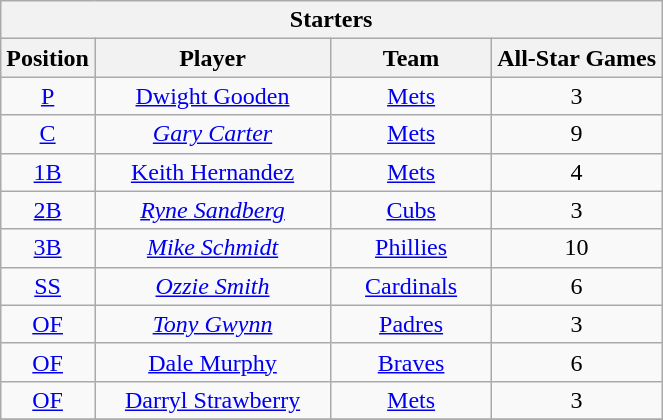<table class="wikitable" style="font-size: 100%; text-align:center;">
<tr>
<th colspan="4">Starters</th>
</tr>
<tr>
<th>Position</th>
<th width="150">Player</th>
<th width="100">Team</th>
<th>All-Star Games</th>
</tr>
<tr>
<td><a href='#'>P</a></td>
<td><a href='#'>Dwight Gooden</a></td>
<td><a href='#'>Mets</a></td>
<td>3</td>
</tr>
<tr>
<td><a href='#'>C</a></td>
<td><em><a href='#'>Gary Carter</a></em></td>
<td><a href='#'>Mets</a></td>
<td>9</td>
</tr>
<tr>
<td><a href='#'>1B</a></td>
<td><a href='#'>Keith Hernandez</a></td>
<td><a href='#'>Mets</a></td>
<td>4</td>
</tr>
<tr>
<td><a href='#'>2B</a></td>
<td><em><a href='#'>Ryne Sandberg</a></em></td>
<td><a href='#'>Cubs</a></td>
<td>3</td>
</tr>
<tr>
<td><a href='#'>3B</a></td>
<td><em><a href='#'>Mike Schmidt</a></em></td>
<td><a href='#'>Phillies</a></td>
<td>10</td>
</tr>
<tr>
<td><a href='#'>SS</a></td>
<td><em><a href='#'>Ozzie Smith</a></em></td>
<td><a href='#'>Cardinals</a></td>
<td>6</td>
</tr>
<tr>
<td><a href='#'>OF</a></td>
<td><em><a href='#'>Tony Gwynn</a></em></td>
<td><a href='#'>Padres</a></td>
<td>3</td>
</tr>
<tr>
<td><a href='#'>OF</a></td>
<td><a href='#'>Dale Murphy</a></td>
<td><a href='#'>Braves</a></td>
<td>6</td>
</tr>
<tr>
<td><a href='#'>OF</a></td>
<td><a href='#'>Darryl Strawberry</a></td>
<td><a href='#'>Mets</a></td>
<td>3</td>
</tr>
<tr>
</tr>
</table>
